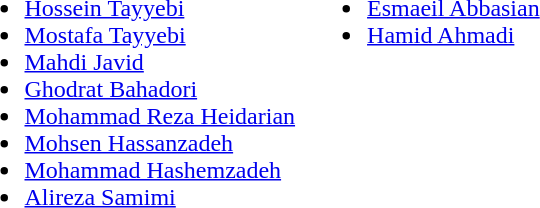<table>
<tr style="vertical-align: top;">
<td><br><ul><li> <a href='#'>Hossein Tayyebi</a></li><li> <a href='#'>Mostafa Tayyebi</a></li><li> <a href='#'>Mahdi Javid</a></li><li> <a href='#'>Ghodrat Bahadori</a></li><li> <a href='#'>Mohammad Reza Heidarian</a></li><li> <a href='#'>Mohsen Hassanzadeh</a></li><li> <a href='#'>Mohammad Hashemzadeh</a></li><li> <a href='#'>Alireza Samimi</a></li></ul></td>
<td></td>
<td><br><ul><li> <a href='#'>Esmaeil Abbasian</a></li><li> <a href='#'>Hamid Ahmadi</a></li></ul></td>
</tr>
</table>
